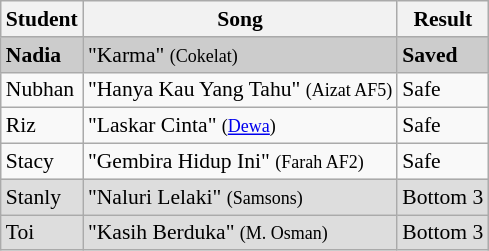<table class="wikitable" style="font-size:90%;">
<tr>
<th>Student</th>
<th>Song</th>
<th>Result</th>
</tr>
<tr bgcolor="#CCCCCC">
<td><strong>Nadia</strong></td>
<td>"Karma" <small>(Cokelat)</small></td>
<td><strong>Saved</strong></td>
</tr>
<tr>
<td>Nubhan</td>
<td>"Hanya Kau Yang Tahu" <small>(Aizat AF5) </small></td>
<td>Safe</td>
</tr>
<tr>
<td>Riz</td>
<td>"Laskar Cinta" <small>(<a href='#'>Dewa</a>)</small></td>
<td>Safe</td>
</tr>
<tr>
<td>Stacy</td>
<td>"Gembira Hidup Ini" <small>(Farah AF2)</small></td>
<td>Safe</td>
</tr>
<tr bgcolor="#DDDDDD">
<td>Stanly</td>
<td>"Naluri Lelaki" <small>(Samsons)</small></td>
<td>Bottom 3</td>
</tr>
<tr bgcolor="#DDDDDD">
<td>Toi</td>
<td>"Kasih Berduka" <small>(M. Osman)</small></td>
<td>Bottom 3</td>
</tr>
</table>
